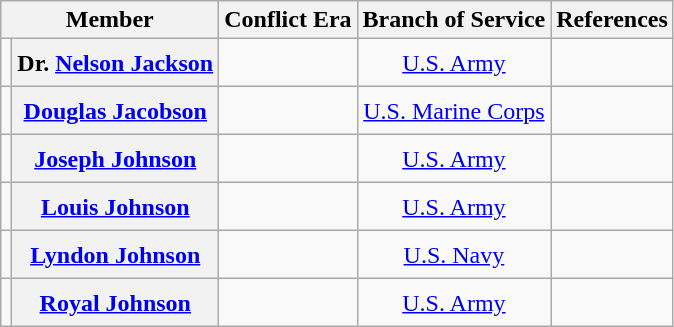<table class=wikitable style="text-align:center">
<tr>
<th scope="col" colspan="2">Member</th>
<th scope="col">Conflict Era</th>
<th scope="col">Branch of Service</th>
<th scope="col">References</th>
</tr>
<tr style="height:2em;">
<td></td>
<th scope="row">Dr. <a href='#'>Nelson Jackson</a></th>
<td></td>
<td><a href='#'>U.S. Army</a></td>
<td></td>
</tr>
<tr style="height:2em;">
<td></td>
<th scope="row"><a href='#'>Douglas Jacobson</a></th>
<td></td>
<td><a href='#'>U.S. Marine Corps</a></td>
<td></td>
</tr>
<tr style="height:2em;">
<td></td>
<th scope="row"><a href='#'>Joseph Johnson</a></th>
<td></td>
<td><a href='#'>U.S. Army</a></td>
<td></td>
</tr>
<tr style="height:2em;">
<td></td>
<th scope="row"><a href='#'>Louis Johnson</a></th>
<td></td>
<td><a href='#'>U.S. Army</a></td>
<td></td>
</tr>
<tr style="height:2em;">
<td></td>
<th scope="row"><a href='#'>Lyndon Johnson</a></th>
<td></td>
<td><a href='#'>U.S. Navy</a></td>
<td></td>
</tr>
<tr style="height:2em;">
<td></td>
<th scope="row"><a href='#'>Royal Johnson</a></th>
<td></td>
<td><a href='#'>U.S. Army</a></td>
<td></td>
</tr>
</table>
